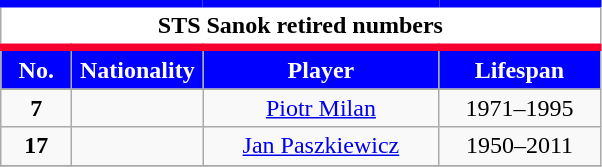<table class="wikitable sortable" style="text-align:center">
<tr>
<td colspan="5" style= "background:#FFFFFF;border-top:#0000FF 5px solid;border-bottom:#F5002E 5px solid;"><strong>STS Sanok retired numbers</strong></td>
</tr>
<tr>
<th width=40px style="background: #0000FF; color: #ffffff">No.</th>
<th width=80px style="background: #0000FF; color: #ffffff">Nationality</th>
<th width=150px style="background: #0000FF; color: #ffffff">Player</th>
<th width=100px style="background: #0000FF; color: #ffffff">Lifespan</th>
</tr>
<tr>
<td><strong>7</strong></td>
<td></td>
<td><a href='#'>Piotr Milan</a></td>
<td>1971–1995</td>
</tr>
<tr>
<td><strong>17</strong></td>
<td></td>
<td><a href='#'>Jan Paszkiewicz</a></td>
<td>1950–2011</td>
</tr>
<tr>
</tr>
</table>
